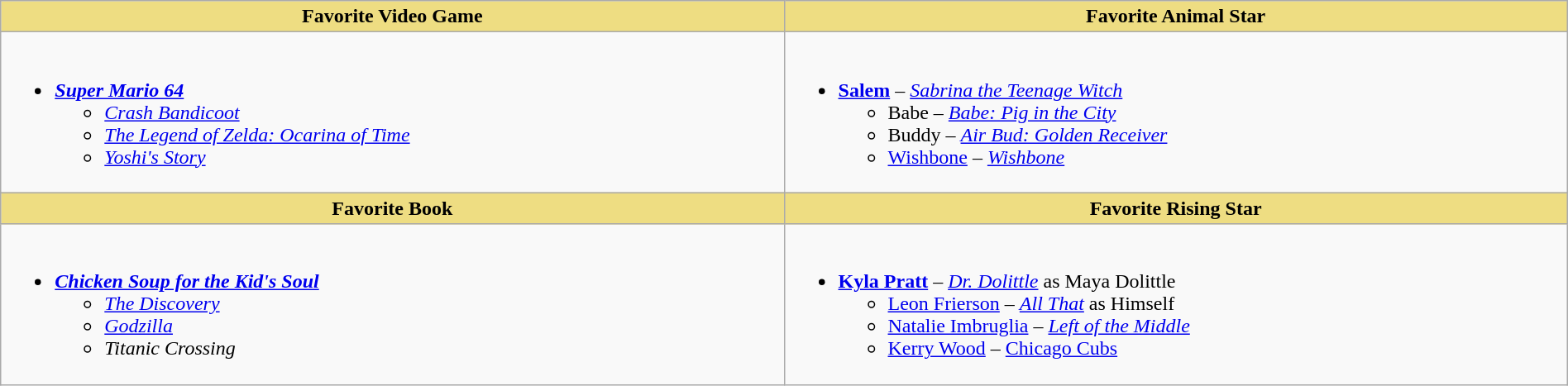<table class="wikitable" style="width:100%">
<tr>
<th style="background:#EEDD82; width:50%">Favorite Video Game</th>
<th style="background:#EEDD82; width:50%">Favorite Animal Star</th>
</tr>
<tr>
<td valign="top"><br><ul><li><strong><em><a href='#'>Super Mario 64</a></em></strong><ul><li><em><a href='#'>Crash Bandicoot</a></em></li><li><em><a href='#'>The Legend of Zelda: Ocarina of Time</a></em></li><li><em><a href='#'>Yoshi's Story</a></em></li></ul></li></ul></td>
<td valign="top"><br><ul><li><strong><a href='#'>Salem</a></strong> – <em><a href='#'>Sabrina the Teenage Witch</a></em><ul><li>Babe – <em><a href='#'>Babe: Pig in the City</a></em></li><li>Buddy – <em><a href='#'>Air Bud: Golden Receiver</a></em></li><li><a href='#'>Wishbone</a> – <em><a href='#'>Wishbone</a></em></li></ul></li></ul></td>
</tr>
<tr>
<th style="background:#EEDD82; width:50%">Favorite Book</th>
<th style="background:#EEDD82; width:50%">Favorite Rising Star</th>
</tr>
<tr>
<td valign="top"><br><ul><li><strong><em><a href='#'>Chicken Soup for the Kid's Soul</a></em></strong><ul><li><em><a href='#'>The Discovery</a></em></li><li><em><a href='#'>Godzilla</a></em></li><li><em>Titanic Crossing</em></li></ul></li></ul></td>
<td valign="top"><br><ul><li><strong><a href='#'>Kyla Pratt</a></strong> – <em><a href='#'>Dr. Dolittle</a></em> as Maya Dolittle<ul><li><a href='#'>Leon Frierson</a> – <em><a href='#'>All That</a></em> as Himself</li><li><a href='#'>Natalie Imbruglia</a> – <em><a href='#'>Left of the Middle</a></em></li><li><a href='#'>Kerry Wood</a> – <a href='#'>Chicago Cubs</a></li></ul></li></ul></td>
</tr>
</table>
